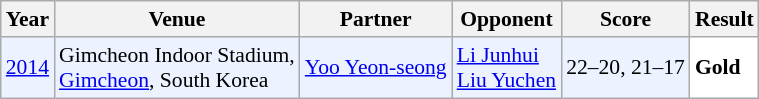<table class="sortable wikitable" style="font-size: 90%;">
<tr>
<th>Year</th>
<th>Venue</th>
<th>Partner</th>
<th>Opponent</th>
<th>Score</th>
<th>Result</th>
</tr>
<tr style="background:#ECF2FF">
<td align="center"><a href='#'>2014</a></td>
<td align="left">Gimcheon Indoor Stadium,<br><a href='#'>Gimcheon</a>, South Korea</td>
<td align="left"> <a href='#'>Yoo Yeon-seong</a></td>
<td align="left"> <a href='#'>Li Junhui</a> <br>  <a href='#'>Liu Yuchen</a></td>
<td align="left">22–20, 21–17</td>
<td style="text-align:left; background:white"> <strong>Gold</strong></td>
</tr>
</table>
